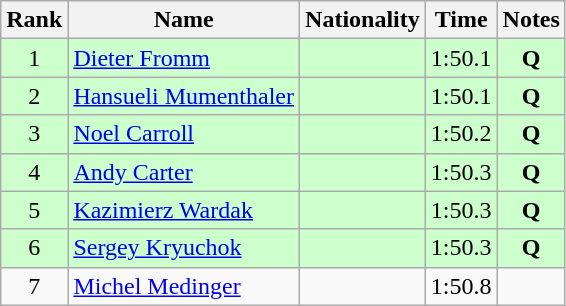<table class="wikitable sortable" style="text-align:center">
<tr>
<th>Rank</th>
<th>Name</th>
<th>Nationality</th>
<th>Time</th>
<th>Notes</th>
</tr>
<tr bgcolor=ccffcc>
<td>1</td>
<td align=left><a href='#'>Dieter Fromm</a></td>
<td align=left></td>
<td>1:50.1</td>
<td><strong>Q</strong></td>
</tr>
<tr bgcolor=ccffcc>
<td>2</td>
<td align=left><a href='#'>Hansueli Mumenthaler</a></td>
<td align=left></td>
<td>1:50.1</td>
<td><strong>Q</strong></td>
</tr>
<tr bgcolor=ccffcc>
<td>3</td>
<td align=left><a href='#'>Noel Carroll</a></td>
<td align=left></td>
<td>1:50.2</td>
<td><strong>Q</strong></td>
</tr>
<tr bgcolor=ccffcc>
<td>4</td>
<td align=left><a href='#'>Andy Carter</a></td>
<td align=left></td>
<td>1:50.3</td>
<td><strong>Q</strong></td>
</tr>
<tr bgcolor=ccffcc>
<td>5</td>
<td align=left><a href='#'>Kazimierz Wardak</a></td>
<td align=left></td>
<td>1:50.3</td>
<td><strong>Q</strong></td>
</tr>
<tr bgcolor=ccffcc>
<td>6</td>
<td align=left><a href='#'>Sergey Kryuchok</a></td>
<td align=left></td>
<td>1:50.3</td>
<td><strong>Q</strong></td>
</tr>
<tr>
<td>7</td>
<td align=left><a href='#'>Michel Medinger</a></td>
<td align=left></td>
<td>1:50.8</td>
<td></td>
</tr>
</table>
